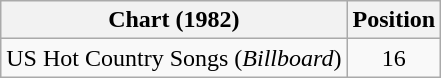<table class="wikitable">
<tr>
<th>Chart (1982)</th>
<th>Position</th>
</tr>
<tr>
<td>US Hot Country Songs (<em>Billboard</em>)</td>
<td align="center">16</td>
</tr>
</table>
